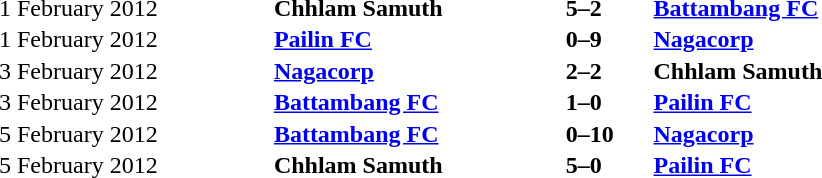<table width=50% cellspacing=1>
<tr>
<th></th>
<th></th>
<th></th>
</tr>
<tr>
<td>1 February 2012</td>
<td align=left><strong>Chhlam Samuth</strong></td>
<td align=left><strong>5–2</strong></td>
<td><strong><a href='#'>Battambang FC</a></strong></td>
</tr>
<tr>
<td>1 February 2012</td>
<td align=left><strong><a href='#'>Pailin FC</a></strong></td>
<td align=left><strong>0–9</strong></td>
<td><strong><a href='#'>Nagacorp</a></strong></td>
</tr>
<tr>
<td>3 February 2012</td>
<td align=left><strong><a href='#'>Nagacorp</a></strong></td>
<td align=left><strong>2–2</strong></td>
<td><strong>Chhlam Samuth</strong></td>
</tr>
<tr>
<td>3 February 2012</td>
<td align=left><strong><a href='#'>Battambang FC</a></strong></td>
<td align=left><strong>1–0</strong></td>
<td><strong><a href='#'>Pailin FC</a></strong></td>
</tr>
<tr>
<td>5 February 2012</td>
<td align=left><strong><a href='#'>Battambang FC</a></strong></td>
<td align=left><strong>0–10</strong></td>
<td><strong><a href='#'>Nagacorp</a></strong></td>
</tr>
<tr>
<td>5 February 2012</td>
<td align=left><strong>Chhlam Samuth</strong></td>
<td align=left><strong>5–0</strong></td>
<td><strong><a href='#'>Pailin FC</a></strong></td>
</tr>
<tr>
</tr>
</table>
